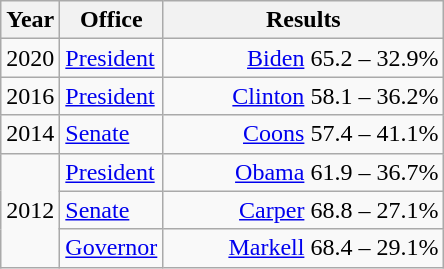<table class=wikitable>
<tr>
<th width="30">Year</th>
<th width="60">Office</th>
<th width="180">Results</th>
</tr>
<tr>
<td>2020</td>
<td><a href='#'>President</a></td>
<td align="right" ><a href='#'>Biden</a> 65.2 – 32.9%</td>
</tr>
<tr>
<td>2016</td>
<td><a href='#'>President</a></td>
<td align="right" ><a href='#'>Clinton</a> 58.1 – 36.2%</td>
</tr>
<tr>
<td>2014</td>
<td><a href='#'>Senate</a></td>
<td align="right" ><a href='#'>Coons</a> 57.4 – 41.1%</td>
</tr>
<tr>
<td rowspan="3">2012</td>
<td><a href='#'>President</a></td>
<td align="right" ><a href='#'>Obama</a> 61.9 – 36.7%</td>
</tr>
<tr>
<td><a href='#'>Senate</a></td>
<td align="right" ><a href='#'>Carper</a> 68.8 – 27.1%</td>
</tr>
<tr>
<td><a href='#'>Governor</a></td>
<td align="right" ><a href='#'>Markell</a> 68.4 – 29.1%</td>
</tr>
</table>
